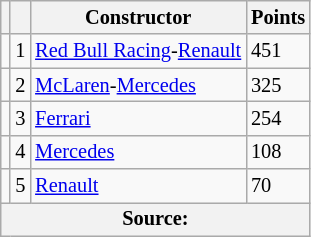<table class="wikitable" style="font-size: 85%;">
<tr>
<th></th>
<th></th>
<th>Constructor</th>
<th>Points</th>
</tr>
<tr>
<td align="left"></td>
<td style="text-align:center;">1</td>
<td> <a href='#'>Red Bull Racing</a>-<a href='#'>Renault</a></td>
<td>451</td>
</tr>
<tr>
<td align="left"></td>
<td style="text-align:center;">2</td>
<td> <a href='#'>McLaren</a>-<a href='#'>Mercedes</a></td>
<td>325</td>
</tr>
<tr>
<td align="left"></td>
<td style="text-align:center;">3</td>
<td> <a href='#'>Ferrari</a></td>
<td>254</td>
</tr>
<tr>
<td align="left"></td>
<td style="text-align:center;">4</td>
<td> <a href='#'>Mercedes</a></td>
<td>108</td>
</tr>
<tr>
<td align="left"></td>
<td style="text-align:center;">5</td>
<td> <a href='#'>Renault</a></td>
<td>70</td>
</tr>
<tr>
<th colspan=4>Source: </th>
</tr>
</table>
